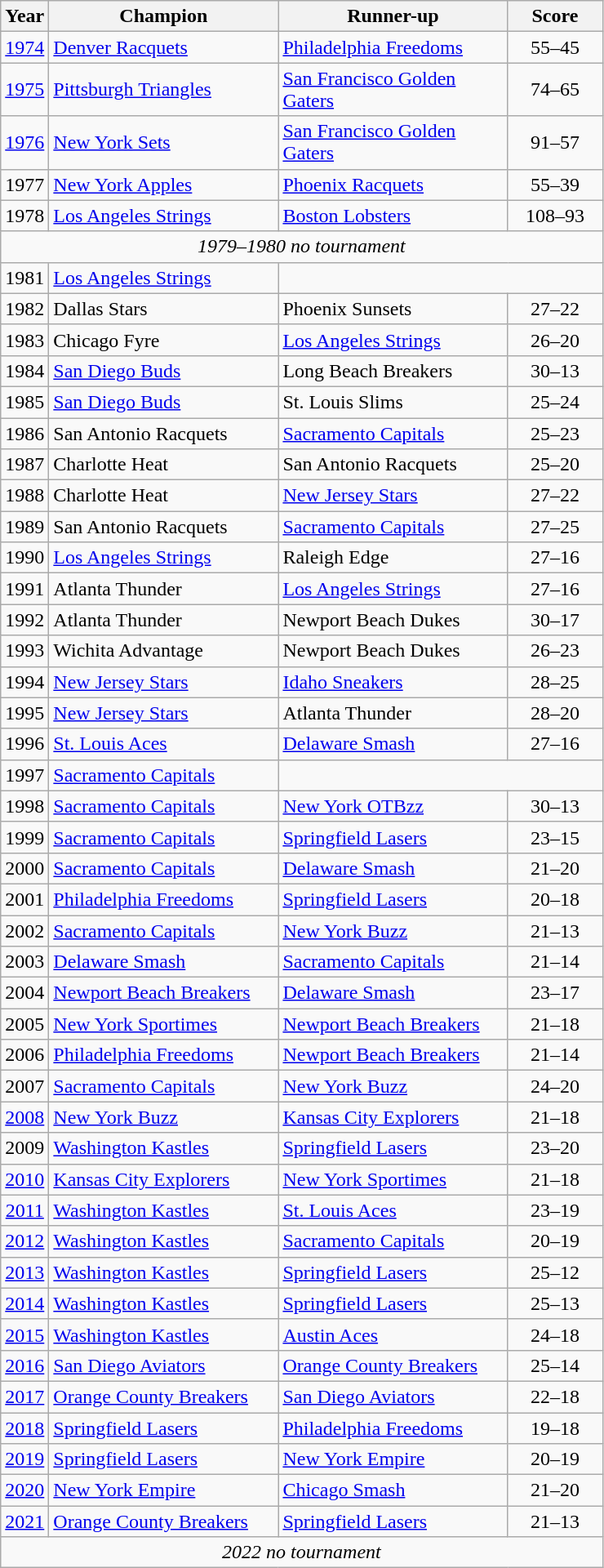<table class="wikitable nowrap sortable">
<tr>
<th>Year</th>
<th width=180>Champion</th>
<th width=180>Runner-up</th>
<th width=70 class="unsortable">Score</th>
</tr>
<tr>
<td align=center><a href='#'>1974</a></td>
<td><a href='#'>Denver Racquets</a></td>
<td><a href='#'>Philadelphia Freedoms</a></td>
<td align=center>55–45</td>
</tr>
<tr>
<td align=center><a href='#'>1975</a></td>
<td><a href='#'>Pittsburgh Triangles</a></td>
<td><a href='#'>San Francisco Golden Gaters</a></td>
<td align=center>74–65</td>
</tr>
<tr>
<td align=center><a href='#'>1976</a></td>
<td><a href='#'>New York Sets</a></td>
<td><a href='#'>San Francisco Golden Gaters</a></td>
<td align=center>91–57</td>
</tr>
<tr>
<td align=center>1977</td>
<td><a href='#'>New York Apples</a></td>
<td><a href='#'>Phoenix Racquets</a></td>
<td align=center>55–39</td>
</tr>
<tr>
<td align=center>1978</td>
<td><a href='#'>Los Angeles Strings</a></td>
<td><a href='#'>Boston Lobsters</a></td>
<td align=center>108–93</td>
</tr>
<tr class="sortbottom">
<td colspan="4" style="text-align:center;"><em>1979–1980 no tournament</em></td>
</tr>
<tr>
<td align=center>1981</td>
<td><a href='#'>Los Angeles Strings</a></td>
<td colspan="2"></td>
</tr>
<tr>
<td align=center>1982</td>
<td>Dallas Stars</td>
<td>Phoenix Sunsets</td>
<td align=center>27–22</td>
</tr>
<tr>
<td align=center>1983</td>
<td>Chicago Fyre</td>
<td><a href='#'>Los Angeles Strings</a></td>
<td align=center>26–20</td>
</tr>
<tr>
<td align=center>1984</td>
<td><a href='#'>San Diego Buds</a></td>
<td>Long Beach Breakers</td>
<td align=center>30–13</td>
</tr>
<tr>
<td align=center>1985</td>
<td><a href='#'>San Diego Buds</a></td>
<td>St. Louis Slims</td>
<td align=center>25–24</td>
</tr>
<tr>
<td align=center>1986</td>
<td>San Antonio Racquets</td>
<td><a href='#'>Sacramento Capitals</a></td>
<td align=center>25–23</td>
</tr>
<tr>
<td align=center>1987</td>
<td>Charlotte Heat</td>
<td>San Antonio Racquets</td>
<td align=center>25–20</td>
</tr>
<tr>
<td align=center>1988</td>
<td>Charlotte Heat</td>
<td><a href='#'>New Jersey Stars</a></td>
<td align=center>27–22</td>
</tr>
<tr>
<td align=center>1989</td>
<td>San Antonio Racquets</td>
<td><a href='#'>Sacramento Capitals</a></td>
<td align=center>27–25</td>
</tr>
<tr>
<td align=center>1990</td>
<td><a href='#'>Los Angeles Strings</a></td>
<td>Raleigh Edge</td>
<td align=center>27–16</td>
</tr>
<tr>
<td align=center>1991</td>
<td>Atlanta Thunder</td>
<td><a href='#'>Los Angeles Strings</a></td>
<td align=center>27–16</td>
</tr>
<tr>
<td align=center>1992</td>
<td>Atlanta Thunder</td>
<td>Newport Beach Dukes</td>
<td align=center>30–17</td>
</tr>
<tr>
<td align=center>1993</td>
<td>Wichita Advantage</td>
<td>Newport Beach Dukes</td>
<td align=center>26–23</td>
</tr>
<tr>
<td align=center>1994</td>
<td><a href='#'>New Jersey Stars</a></td>
<td><a href='#'>Idaho Sneakers</a></td>
<td align=center>28–25</td>
</tr>
<tr>
<td align=center>1995</td>
<td><a href='#'>New Jersey Stars</a></td>
<td>Atlanta Thunder</td>
<td align=center>28–20</td>
</tr>
<tr>
<td align=center>1996</td>
<td><a href='#'>St. Louis Aces</a></td>
<td><a href='#'>Delaware Smash</a></td>
<td align=center>27–16</td>
</tr>
<tr>
<td align=center>1997</td>
<td><a href='#'>Sacramento Capitals</a></td>
<td colspan="2"></td>
</tr>
<tr>
<td align=center>1998</td>
<td><a href='#'>Sacramento Capitals</a></td>
<td><a href='#'>New York OTBzz</a></td>
<td align=center>30–13</td>
</tr>
<tr>
<td align=center>1999</td>
<td><a href='#'>Sacramento Capitals</a></td>
<td><a href='#'>Springfield Lasers</a></td>
<td align=center>23–15</td>
</tr>
<tr>
<td align=center>2000</td>
<td><a href='#'>Sacramento Capitals</a></td>
<td><a href='#'>Delaware Smash</a></td>
<td align=center>21–20</td>
</tr>
<tr>
<td align=center>2001</td>
<td><a href='#'>Philadelphia Freedoms</a></td>
<td><a href='#'>Springfield Lasers</a></td>
<td align=center>20–18</td>
</tr>
<tr>
<td align=center>2002</td>
<td><a href='#'>Sacramento Capitals</a></td>
<td><a href='#'>New York Buzz</a></td>
<td align=center>21–13</td>
</tr>
<tr>
<td align=center>2003</td>
<td><a href='#'>Delaware Smash</a></td>
<td><a href='#'>Sacramento Capitals</a></td>
<td align=center>21–14</td>
</tr>
<tr>
<td align=center>2004</td>
<td><a href='#'>Newport Beach Breakers</a></td>
<td><a href='#'>Delaware Smash</a></td>
<td align=center>23–17</td>
</tr>
<tr>
<td align=center>2005</td>
<td><a href='#'>New York Sportimes</a></td>
<td><a href='#'>Newport Beach Breakers</a></td>
<td align=center>21–18</td>
</tr>
<tr>
<td align=center>2006</td>
<td><a href='#'>Philadelphia Freedoms</a></td>
<td><a href='#'>Newport Beach Breakers</a></td>
<td align=center>21–14</td>
</tr>
<tr>
<td align=center>2007</td>
<td><a href='#'>Sacramento Capitals</a></td>
<td><a href='#'>New York Buzz</a></td>
<td align=center>24–20</td>
</tr>
<tr>
<td align=center><a href='#'>2008</a></td>
<td><a href='#'>New York Buzz</a></td>
<td><a href='#'>Kansas City Explorers</a></td>
<td align=center>21–18</td>
</tr>
<tr>
<td align=center>2009</td>
<td><a href='#'>Washington Kastles</a></td>
<td><a href='#'>Springfield Lasers</a></td>
<td align=center>23–20</td>
</tr>
<tr>
<td align=center><a href='#'>2010</a></td>
<td><a href='#'>Kansas City Explorers</a></td>
<td><a href='#'>New York Sportimes</a></td>
<td align=center>21–18</td>
</tr>
<tr>
<td align=center><a href='#'>2011</a></td>
<td><a href='#'>Washington Kastles</a></td>
<td><a href='#'>St. Louis Aces</a></td>
<td align=center>23–19</td>
</tr>
<tr>
<td align=center><a href='#'>2012</a></td>
<td><a href='#'>Washington Kastles</a></td>
<td><a href='#'>Sacramento Capitals</a></td>
<td align=center>20–19</td>
</tr>
<tr>
<td align=center><a href='#'>2013</a></td>
<td><a href='#'>Washington Kastles</a></td>
<td><a href='#'>Springfield Lasers</a></td>
<td align=center>25–12</td>
</tr>
<tr>
<td align=center><a href='#'>2014</a></td>
<td><a href='#'>Washington Kastles</a></td>
<td><a href='#'>Springfield Lasers</a></td>
<td align=center>25–13</td>
</tr>
<tr>
<td align=center><a href='#'>2015</a></td>
<td><a href='#'>Washington Kastles</a></td>
<td><a href='#'>Austin Aces</a></td>
<td align=center>24–18</td>
</tr>
<tr>
<td align=center><a href='#'>2016</a></td>
<td><a href='#'>San Diego Aviators</a></td>
<td><a href='#'>Orange County Breakers</a></td>
<td align=center>25–14</td>
</tr>
<tr>
<td align=center><a href='#'>2017</a></td>
<td><a href='#'>Orange County Breakers</a></td>
<td><a href='#'>San Diego Aviators</a></td>
<td align=center>22–18</td>
</tr>
<tr>
<td align=center><a href='#'>2018</a></td>
<td><a href='#'>Springfield Lasers</a></td>
<td><a href='#'>Philadelphia Freedoms</a></td>
<td align=center>19–18</td>
</tr>
<tr>
<td align=center><a href='#'>2019</a></td>
<td><a href='#'>Springfield Lasers</a></td>
<td><a href='#'>New York Empire</a></td>
<td align=center>20–19</td>
</tr>
<tr>
<td align=center><a href='#'>2020</a></td>
<td><a href='#'>New York Empire</a></td>
<td><a href='#'>Chicago Smash</a></td>
<td align=center>21–20</td>
</tr>
<tr>
<td align=center><a href='#'>2021</a></td>
<td><a href='#'>Orange County Breakers</a></td>
<td><a href='#'>Springfield Lasers</a></td>
<td align=center>21–13</td>
</tr>
<tr class="sortbottom">
<td colspan="4" style="text-align:center;"><em>2022 no tournament</em></td>
</tr>
</table>
